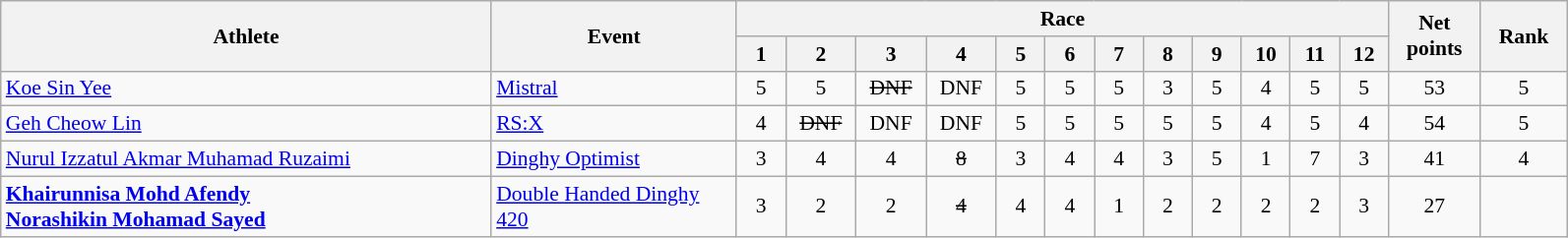<table class="wikitable" width="84%" style="text-align:center; font-size:90%">
<tr>
<th rowspan="2" width="20%">Athlete</th>
<th rowspan="2" width="10%">Event</th>
<th colspan="12" width="48%">Race</th>
<th rowspan="2" width="3%">Net points</th>
<th rowspan="2" width="3%">Rank</th>
</tr>
<tr>
<th width="2%">1</th>
<th width="2%">2</th>
<th width="2%">3</th>
<th width="2%">4</th>
<th width="2%">5</th>
<th width="2%">6</th>
<th width="2%">7</th>
<th width="2%">8</th>
<th width="2%">9</th>
<th width="2%">10</th>
<th width="2%">11</th>
<th width="2%">12</th>
</tr>
<tr>
<td align="left"><a href='#'>Koe Sin Yee</a></td>
<td align="left"><a href='#'>Mistral</a></td>
<td>5</td>
<td>5</td>
<td><s>DNF</s></td>
<td>DNF</td>
<td>5</td>
<td>5</td>
<td>5</td>
<td>3</td>
<td>5</td>
<td>4</td>
<td>5</td>
<td>5</td>
<td>53</td>
<td>5</td>
</tr>
<tr>
<td align="left"><a href='#'>Geh Cheow Lin</a></td>
<td align="left"><a href='#'>RS:X</a></td>
<td>4</td>
<td><s>DNF</s></td>
<td>DNF</td>
<td>DNF</td>
<td>5</td>
<td>5</td>
<td>5</td>
<td>5</td>
<td>5</td>
<td>4</td>
<td>5</td>
<td>4</td>
<td>54</td>
<td>5</td>
</tr>
<tr>
<td align="left"><a href='#'>Nurul Izzatul Akmar Muhamad Ruzaimi</a></td>
<td align="left"><a href='#'>Dinghy Optimist</a></td>
<td>3</td>
<td>4</td>
<td>4</td>
<td><s>8</s></td>
<td>3</td>
<td>4</td>
<td>4</td>
<td>3</td>
<td>5</td>
<td>1</td>
<td>7</td>
<td>3</td>
<td>41</td>
<td>4</td>
</tr>
<tr>
<td align="left"><strong><a href='#'>Khairunnisa Mohd Afendy</a><br><a href='#'>Norashikin Mohamad Sayed</a></strong></td>
<td align="left"><a href='#'>Double Handed Dinghy 420</a></td>
<td>3</td>
<td>2</td>
<td>2</td>
<td><s>4</s></td>
<td>4</td>
<td>4</td>
<td>1</td>
<td>2</td>
<td>2</td>
<td>2</td>
<td>2</td>
<td>3</td>
<td>27</td>
<td></td>
</tr>
</table>
